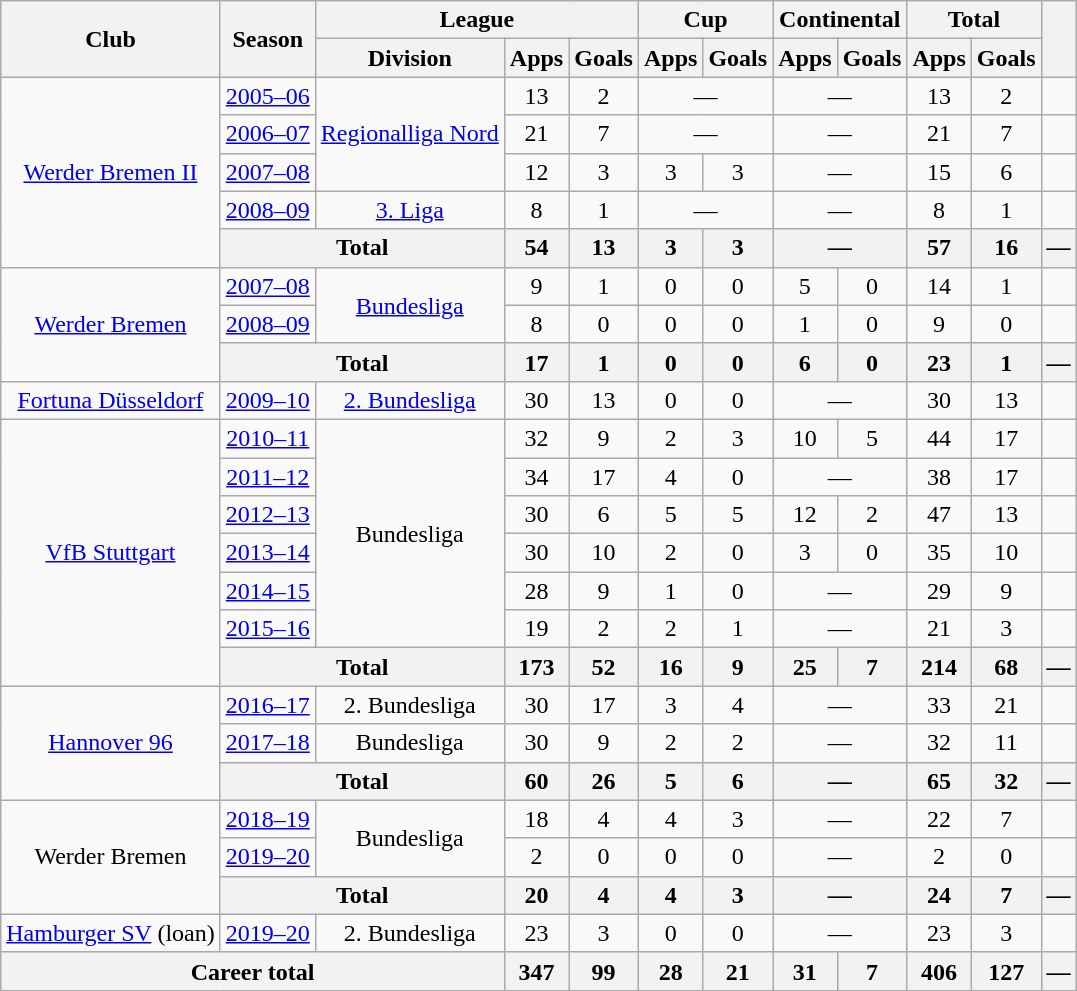<table class="wikitable" style="text-align:center">
<tr>
<th rowspan="2">Club</th>
<th rowspan="2">Season</th>
<th colspan="3">League</th>
<th colspan="2">Cup</th>
<th colspan="2">Continental</th>
<th colspan="2">Total</th>
<th rowspan="2"></th>
</tr>
<tr>
<th>Division</th>
<th>Apps</th>
<th>Goals</th>
<th>Apps</th>
<th>Goals</th>
<th>Apps</th>
<th>Goals</th>
<th>Apps</th>
<th>Goals</th>
</tr>
<tr>
<td rowspan="5"><a href='#'>Werder Bremen II</a></td>
<td><a href='#'>2005–06</a></td>
<td rowspan="3"><a href='#'>Regionalliga Nord</a></td>
<td>13</td>
<td>2</td>
<td colspan="2">—</td>
<td colspan="2">—</td>
<td>13</td>
<td>2</td>
<td></td>
</tr>
<tr>
<td><a href='#'>2006–07</a></td>
<td>21</td>
<td>7</td>
<td colspan="2">—</td>
<td colspan="2">—</td>
<td>21</td>
<td>7</td>
<td></td>
</tr>
<tr>
<td><a href='#'>2007–08</a></td>
<td>12</td>
<td>3</td>
<td>3</td>
<td>3</td>
<td colspan="2">—</td>
<td>15</td>
<td>6</td>
<td></td>
</tr>
<tr>
<td><a href='#'>2008–09</a></td>
<td><a href='#'>3. Liga</a></td>
<td>8</td>
<td>1</td>
<td colspan="2">—</td>
<td colspan="2">—</td>
<td>8</td>
<td>1</td>
<td></td>
</tr>
<tr>
<th colspan="2">Total</th>
<th>54</th>
<th>13</th>
<th>3</th>
<th>3</th>
<th colspan="2">—</th>
<th>57</th>
<th>16</th>
<th>—</th>
</tr>
<tr>
<td rowspan="3"><a href='#'>Werder Bremen</a></td>
<td><a href='#'>2007–08</a></td>
<td rowspan="2"><a href='#'>Bundesliga</a></td>
<td>9</td>
<td>1</td>
<td>0</td>
<td>0</td>
<td>5</td>
<td>0</td>
<td>14</td>
<td>1</td>
<td></td>
</tr>
<tr>
<td><a href='#'>2008–09</a></td>
<td>8</td>
<td>0</td>
<td>0</td>
<td>0</td>
<td>1</td>
<td>0</td>
<td>9</td>
<td>0</td>
<td></td>
</tr>
<tr>
<th colspan="2">Total</th>
<th>17</th>
<th>1</th>
<th>0</th>
<th>0</th>
<th>6</th>
<th>0</th>
<th>23</th>
<th>1</th>
<th>—</th>
</tr>
<tr>
<td><a href='#'>Fortuna Düsseldorf</a></td>
<td><a href='#'>2009–10</a></td>
<td><a href='#'>2. Bundesliga</a></td>
<td>30</td>
<td>13</td>
<td>0</td>
<td>0</td>
<td colspan="2">—</td>
<td>30</td>
<td>13</td>
<td></td>
</tr>
<tr>
<td rowspan="7"><a href='#'>VfB Stuttgart</a></td>
<td><a href='#'>2010–11</a></td>
<td rowspan="6">Bundesliga</td>
<td>32</td>
<td>9</td>
<td>2</td>
<td>3</td>
<td>10</td>
<td>5</td>
<td>44</td>
<td>17</td>
<td></td>
</tr>
<tr>
<td><a href='#'>2011–12</a></td>
<td>34</td>
<td>17</td>
<td>4</td>
<td>0</td>
<td colspan="2">—</td>
<td>38</td>
<td>17</td>
<td></td>
</tr>
<tr>
<td><a href='#'>2012–13</a></td>
<td>30</td>
<td>6</td>
<td>5</td>
<td>5</td>
<td>12</td>
<td>2</td>
<td>47</td>
<td>13</td>
<td></td>
</tr>
<tr>
<td><a href='#'>2013–14</a></td>
<td>30</td>
<td>10</td>
<td>2</td>
<td>0</td>
<td>3</td>
<td>0</td>
<td>35</td>
<td>10</td>
<td></td>
</tr>
<tr>
<td><a href='#'>2014–15</a></td>
<td>28</td>
<td>9</td>
<td>1</td>
<td>0</td>
<td colspan="2">—</td>
<td>29</td>
<td>9</td>
<td></td>
</tr>
<tr>
<td><a href='#'>2015–16</a></td>
<td>19</td>
<td>2</td>
<td>2</td>
<td>1</td>
<td colspan="2">—</td>
<td>21</td>
<td>3</td>
<td></td>
</tr>
<tr>
<th colspan="2">Total</th>
<th>173</th>
<th>52</th>
<th>16</th>
<th>9</th>
<th>25</th>
<th>7</th>
<th>214</th>
<th>68</th>
<th>—</th>
</tr>
<tr>
<td rowspan="3"><a href='#'>Hannover 96</a></td>
<td><a href='#'>2016–17</a></td>
<td>2. Bundesliga</td>
<td>30</td>
<td>17</td>
<td>3</td>
<td>4</td>
<td colspan="2">—</td>
<td>33</td>
<td>21</td>
<td></td>
</tr>
<tr>
<td><a href='#'>2017–18</a></td>
<td>Bundesliga</td>
<td>30</td>
<td>9</td>
<td>2</td>
<td>2</td>
<td colspan="2">—</td>
<td>32</td>
<td>11</td>
<td></td>
</tr>
<tr>
<th colspan="2">Total</th>
<th>60</th>
<th>26</th>
<th>5</th>
<th>6</th>
<th colspan="2">—</th>
<th>65</th>
<th>32</th>
<th>—</th>
</tr>
<tr>
<td rowspan="3">Werder Bremen</td>
<td><a href='#'>2018–19</a></td>
<td rowspan="2">Bundesliga</td>
<td>18</td>
<td>4</td>
<td>4</td>
<td>3</td>
<td colspan="2">—</td>
<td>22</td>
<td>7</td>
<td></td>
</tr>
<tr>
<td><a href='#'>2019–20</a></td>
<td>2</td>
<td>0</td>
<td>0</td>
<td>0</td>
<td colspan="2">—</td>
<td>2</td>
<td>0</td>
<td></td>
</tr>
<tr>
<th colspan="2">Total</th>
<th>20</th>
<th>4</th>
<th>4</th>
<th>3</th>
<th colspan="2">—</th>
<th>24</th>
<th>7</th>
<th>—</th>
</tr>
<tr>
<td><a href='#'>Hamburger SV</a> (loan)</td>
<td><a href='#'>2019–20</a></td>
<td>2. Bundesliga</td>
<td>23</td>
<td>3</td>
<td>0</td>
<td>0</td>
<td colspan="2">—</td>
<td>23</td>
<td>3</td>
<td></td>
</tr>
<tr>
<th colspan="3">Career total</th>
<th>347</th>
<th>99</th>
<th>28</th>
<th>21</th>
<th>31</th>
<th>7</th>
<th>406</th>
<th>127</th>
<th>—</th>
</tr>
</table>
